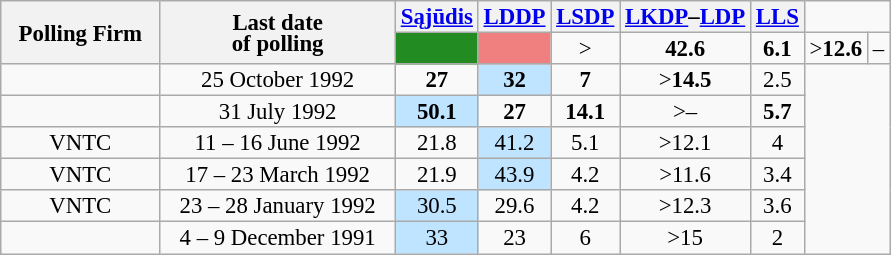<table class="wikitable" style="text-align:center;font-size:95%;line-height:14px;">
<tr>
<th style="width:99px;" rowspan=2>Polling Firm</th>
<th style="width:150px;" rowspan=2>Last date<br>of polling</th>
<th class="unsortable"><a href='#'>Sąjūdis</a></th>
<th class="unsortable"><a href='#'>LDDP</a></th>
<th class="unsortable"><a href='#'>LSDP</a></th>
<th class="unsortable"><a href='#'>LKDP</a>–<a href='#'>LDP</a></th>
<th class="unsortable"><a href='#'>LLS</a></th>
</tr>
<tr>
<td style="background:#228B22" ></td>
<td style="background:#F08080" ></td>
<td style="background:></td>
<td style="background:#000000" <!–– LKDP–LDP ––>></td>
<td style="background:></td>
</tr>
<tr>
<td>INFAS/Bull (exit poll)</td>
<td>25 October 1992</td>
<td><strong>21.6</strong></td>
<td bgcolor="#bfe4ff" ><strong>42.6</strong></td>
<td><strong>6.1</strong></td>
<td <!–– LKDP–LDP ––>><strong>12.6</strong></td>
<td>–</td>
</tr>
<tr>
<td></td>
<td>25 October 1992</td>
<td><strong>27</strong></td>
<td bgcolor="#bfe4ff" ><strong>32</strong></td>
<td><strong>7</strong></td>
<td <!–– LKDP–LDP ––>><strong>14.5</strong></td>
<td>2.5</td>
</tr>
<tr>
<td></td>
<td>31 July 1992</td>
<td bgcolor="#bfe4ff" ><strong>50.1</strong></td>
<td><strong>27</strong></td>
<td><strong>14.1</strong></td>
<td <!–– LKDP–LDP ––>>–</td>
<td><strong>5.7</strong></td>
</tr>
<tr>
<td>VNTC</td>
<td>11 – 16 June 1992</td>
<td>21.8</td>
<td bgcolor="#bfe4ff" >41.2</td>
<td>5.1</td>
<td <!–– LKDP–LDP ––>>12.1</td>
<td>4</td>
</tr>
<tr>
<td>VNTC</td>
<td>17 – 23 March 1992</td>
<td>21.9</td>
<td bgcolor="#bfe4ff" >43.9</td>
<td>4.2</td>
<td <!–– LKDP–LDP ––>>11.6</td>
<td>3.4</td>
</tr>
<tr>
<td>VNTC</td>
<td>23 – 28 January 1992</td>
<td bgcolor="#bfe4ff" >30.5</td>
<td>29.6</td>
<td>4.2</td>
<td <!–– LKDP–LDP ––>>12.3</td>
<td>3.6</td>
</tr>
<tr>
<td></td>
<td>4 – 9 December 1991</td>
<td bgcolor="#bfe4ff" >33</td>
<td>23</td>
<td>6</td>
<td <!–– LKDP–LDP ––>>15</td>
<td>2</td>
</tr>
</table>
